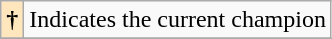<table class="wikitable">
<tr>
<th style="background-color:#FFE6BD">†</th>
<td>Indicates the current champion</td>
</tr>
<tr>
</tr>
</table>
